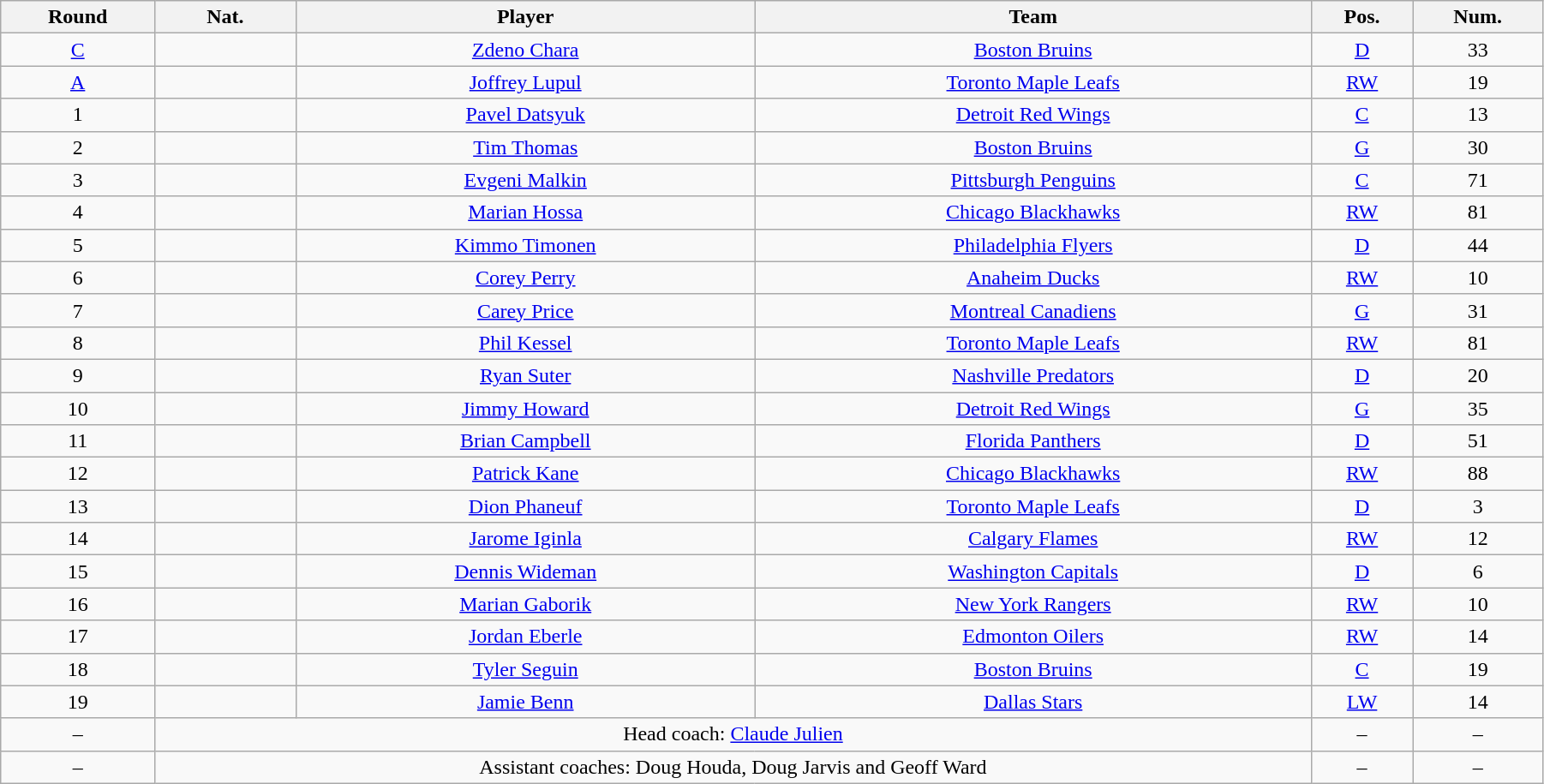<table width="95%" class="wikitable sortable" style="text-align:center">
<tr>
<th>Round</th>
<th>Nat.</th>
<th>Player</th>
<th>Team</th>
<th>Pos.</th>
<th>Num.</th>
</tr>
<tr>
<td><a href='#'>C</a></td>
<td></td>
<td><a href='#'>Zdeno Chara</a></td>
<td><a href='#'>Boston Bruins</a></td>
<td><a href='#'>D</a></td>
<td>33</td>
</tr>
<tr>
<td><a href='#'>A</a></td>
<td></td>
<td><a href='#'>Joffrey Lupul</a></td>
<td><a href='#'>Toronto Maple Leafs</a></td>
<td><a href='#'>RW</a></td>
<td>19</td>
</tr>
<tr>
<td>1</td>
<td></td>
<td><a href='#'>Pavel Datsyuk</a></td>
<td><a href='#'>Detroit Red Wings</a></td>
<td><a href='#'>C</a></td>
<td>13</td>
</tr>
<tr>
<td>2</td>
<td></td>
<td><a href='#'>Tim Thomas</a></td>
<td><a href='#'>Boston Bruins</a></td>
<td><a href='#'>G</a></td>
<td>30</td>
</tr>
<tr>
<td>3</td>
<td></td>
<td><a href='#'>Evgeni Malkin</a></td>
<td><a href='#'>Pittsburgh Penguins</a></td>
<td><a href='#'>C</a></td>
<td>71</td>
</tr>
<tr>
<td>4</td>
<td></td>
<td><a href='#'>Marian Hossa</a></td>
<td><a href='#'>Chicago Blackhawks</a></td>
<td><a href='#'>RW</a></td>
<td>81</td>
</tr>
<tr>
<td>5</td>
<td></td>
<td><a href='#'>Kimmo Timonen</a></td>
<td><a href='#'>Philadelphia Flyers</a></td>
<td><a href='#'>D</a></td>
<td>44</td>
</tr>
<tr>
<td>6</td>
<td></td>
<td><a href='#'>Corey Perry</a></td>
<td><a href='#'>Anaheim Ducks</a></td>
<td><a href='#'>RW</a></td>
<td>10</td>
</tr>
<tr>
<td>7</td>
<td></td>
<td><a href='#'>Carey Price</a></td>
<td><a href='#'>Montreal Canadiens</a></td>
<td><a href='#'>G</a></td>
<td>31</td>
</tr>
<tr>
<td>8</td>
<td></td>
<td><a href='#'>Phil Kessel</a></td>
<td><a href='#'>Toronto Maple Leafs</a></td>
<td><a href='#'>RW</a></td>
<td>81</td>
</tr>
<tr>
<td>9</td>
<td></td>
<td><a href='#'>Ryan Suter</a></td>
<td><a href='#'>Nashville Predators</a></td>
<td><a href='#'>D</a></td>
<td>20</td>
</tr>
<tr>
<td>10</td>
<td></td>
<td><a href='#'>Jimmy Howard</a></td>
<td><a href='#'>Detroit Red Wings</a></td>
<td><a href='#'>G</a></td>
<td>35</td>
</tr>
<tr>
<td>11</td>
<td></td>
<td><a href='#'>Brian Campbell</a></td>
<td><a href='#'>Florida Panthers</a></td>
<td><a href='#'>D</a></td>
<td>51</td>
</tr>
<tr>
<td>12</td>
<td></td>
<td><a href='#'>Patrick Kane</a></td>
<td><a href='#'>Chicago Blackhawks</a></td>
<td><a href='#'>RW</a></td>
<td>88</td>
</tr>
<tr>
<td>13</td>
<td></td>
<td><a href='#'>Dion Phaneuf</a></td>
<td><a href='#'>Toronto Maple Leafs</a></td>
<td><a href='#'>D</a></td>
<td>3</td>
</tr>
<tr>
<td>14</td>
<td></td>
<td><a href='#'>Jarome Iginla</a></td>
<td><a href='#'>Calgary Flames</a></td>
<td><a href='#'>RW</a></td>
<td>12</td>
</tr>
<tr>
<td>15</td>
<td></td>
<td><a href='#'>Dennis Wideman</a></td>
<td><a href='#'>Washington Capitals</a></td>
<td><a href='#'>D</a></td>
<td>6</td>
</tr>
<tr>
<td>16</td>
<td></td>
<td><a href='#'>Marian Gaborik</a></td>
<td><a href='#'>New York Rangers</a></td>
<td><a href='#'>RW</a></td>
<td>10</td>
</tr>
<tr>
<td>17</td>
<td></td>
<td><a href='#'>Jordan Eberle</a></td>
<td><a href='#'>Edmonton Oilers</a></td>
<td><a href='#'>RW</a></td>
<td>14</td>
</tr>
<tr>
<td>18</td>
<td></td>
<td><a href='#'>Tyler Seguin</a></td>
<td><a href='#'>Boston Bruins</a></td>
<td><a href='#'>C</a></td>
<td>19</td>
</tr>
<tr>
<td>19</td>
<td></td>
<td><a href='#'>Jamie Benn</a></td>
<td><a href='#'>Dallas Stars</a></td>
<td><a href='#'>LW</a></td>
<td>14</td>
</tr>
<tr>
<td>–</td>
<td colspan=3>Head coach: <a href='#'>Claude Julien</a></td>
<td>–</td>
<td>–</td>
</tr>
<tr>
<td>–</td>
<td colspan=3>Assistant coaches: Doug Houda, Doug Jarvis and Geoff Ward</td>
<td>–</td>
<td>–</td>
</tr>
</table>
